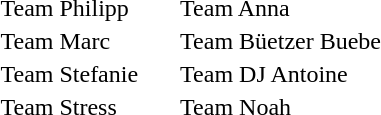<table class="toccolours" style="font-size: 100%; white-space: nowrap">
<tr>
<td> Team Philipp</td>
<td width="20px"></td>
<td> Team Anna</td>
</tr>
<tr>
<td> Team Marc</td>
<td></td>
<td> Team Büetzer Buebe</td>
</tr>
<tr>
<td> Team Stefanie</td>
<td></td>
<td> Team DJ Antoine</td>
</tr>
<tr>
<td> Team Stress</td>
<td></td>
<td> Team Noah</td>
</tr>
</table>
